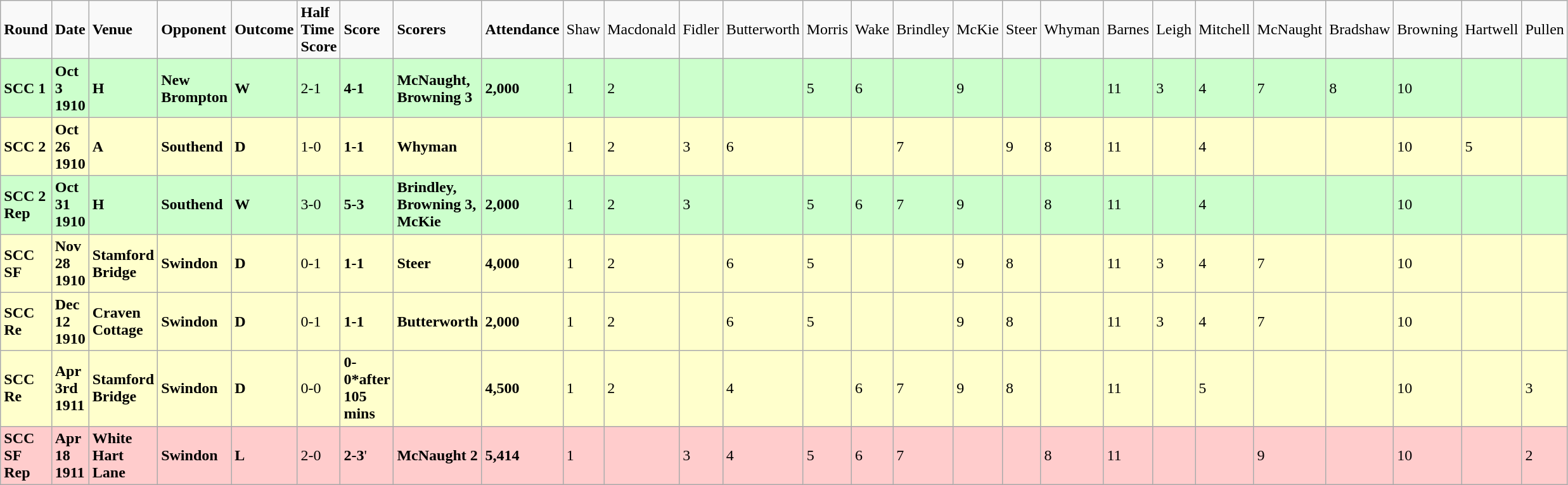<table class="wikitable">
<tr>
<td><strong>Round</strong></td>
<td><strong>Date</strong></td>
<td><strong>Venue</strong></td>
<td><strong>Opponent</strong></td>
<td><strong>Outcome</strong></td>
<td><strong>Half Time Score</strong></td>
<td><strong>Score</strong></td>
<td><strong>Scorers</strong></td>
<td><strong>Attendance</strong></td>
<td>Shaw</td>
<td>Macdonald</td>
<td>Fidler</td>
<td>Butterworth</td>
<td>Morris</td>
<td>Wake</td>
<td>Brindley</td>
<td>McKie</td>
<td>Steer</td>
<td>Whyman</td>
<td>Barnes</td>
<td>Leigh</td>
<td>Mitchell</td>
<td>McNaught</td>
<td>Bradshaw</td>
<td>Browning</td>
<td>Hartwell</td>
<td>Pullen</td>
</tr>
<tr bgcolor="#CCFFCC">
<td><strong>SCC 1</strong></td>
<td><strong>Oct 3 1910</strong></td>
<td><strong>H</strong></td>
<td><strong>New Brompton</strong></td>
<td><strong>W</strong></td>
<td>2-1</td>
<td><strong>4-1</strong></td>
<td><strong>McNaught, Browning 3</strong></td>
<td><strong>2,000</strong></td>
<td>1</td>
<td>2</td>
<td></td>
<td></td>
<td>5</td>
<td>6</td>
<td></td>
<td>9</td>
<td></td>
<td></td>
<td>11</td>
<td>3</td>
<td>4</td>
<td>7</td>
<td>8</td>
<td>10</td>
<td></td>
<td></td>
</tr>
<tr bgcolor="#FFFFCC">
<td><strong>SCC 2</strong></td>
<td><strong>Oct 26 1910</strong></td>
<td><strong>A</strong></td>
<td><strong>Southend</strong></td>
<td><strong>D</strong></td>
<td>1-0</td>
<td><strong>1-1</strong></td>
<td><strong>Whyman</strong></td>
<td></td>
<td>1</td>
<td>2</td>
<td>3</td>
<td>6</td>
<td></td>
<td></td>
<td>7</td>
<td></td>
<td>9</td>
<td>8</td>
<td>11</td>
<td></td>
<td>4</td>
<td></td>
<td></td>
<td>10</td>
<td>5</td>
<td></td>
</tr>
<tr bgcolor="#CCFFCC">
<td><strong>SCC 2 Rep</strong></td>
<td><strong>Oct 31 1910</strong></td>
<td><strong>H</strong></td>
<td><strong>Southend</strong></td>
<td><strong>W</strong></td>
<td>3-0</td>
<td><strong>5-3</strong></td>
<td><strong>Brindley, Browning 3, McKie</strong></td>
<td><strong>2,000</strong></td>
<td>1</td>
<td>2</td>
<td>3</td>
<td></td>
<td>5</td>
<td>6</td>
<td>7</td>
<td>9</td>
<td></td>
<td>8</td>
<td>11</td>
<td></td>
<td>4</td>
<td></td>
<td></td>
<td>10</td>
<td></td>
<td></td>
</tr>
<tr bgcolor="#FFFFCC">
<td><strong>SCC SF</strong></td>
<td><strong>Nov 28 1910</strong></td>
<td><strong>Stamford Bridge</strong></td>
<td><strong>Swindon</strong></td>
<td><strong>D</strong></td>
<td>0-1</td>
<td><strong>1-1</strong></td>
<td><strong>Steer</strong></td>
<td><strong>4,000</strong></td>
<td>1</td>
<td>2</td>
<td></td>
<td>6</td>
<td>5</td>
<td></td>
<td></td>
<td>9</td>
<td>8</td>
<td></td>
<td>11</td>
<td>3</td>
<td>4</td>
<td>7</td>
<td></td>
<td>10</td>
<td></td>
<td></td>
</tr>
<tr bgcolor="#FFFFCC">
<td><strong>SCC Re</strong></td>
<td><strong>Dec 12 1910</strong></td>
<td><strong>Craven Cottage</strong></td>
<td><strong>Swindon</strong></td>
<td><strong>D</strong></td>
<td>0-1</td>
<td><strong>1-1</strong></td>
<td><strong>Butterworth</strong></td>
<td><strong>2,000</strong></td>
<td>1</td>
<td>2</td>
<td></td>
<td>6</td>
<td>5</td>
<td></td>
<td></td>
<td>9</td>
<td>8</td>
<td></td>
<td>11</td>
<td>3</td>
<td>4</td>
<td>7</td>
<td></td>
<td>10</td>
<td></td>
<td></td>
</tr>
<tr bgcolor="#FFFFCC">
<td><strong>SCC Re</strong></td>
<td><strong>Apr 3rd 1911</strong></td>
<td><strong>Stamford Bridge</strong></td>
<td><strong>Swindon</strong></td>
<td><strong>D</strong></td>
<td>0-0</td>
<td><strong>0-0*after 105 mins</strong></td>
<td></td>
<td><strong>4,500</strong></td>
<td>1</td>
<td>2</td>
<td></td>
<td>4</td>
<td></td>
<td>6</td>
<td>7</td>
<td>9</td>
<td>8</td>
<td></td>
<td>11</td>
<td></td>
<td>5</td>
<td></td>
<td></td>
<td>10</td>
<td></td>
<td>3</td>
</tr>
<tr bgcolor="#FFCCCC">
<td><strong>SCC SF Rep</strong></td>
<td><strong>Apr 18 1911</strong></td>
<td><strong>White Hart Lane</strong></td>
<td><strong>Swindon</strong></td>
<td><strong>L</strong></td>
<td>2-0</td>
<td><strong>2-3</strong>'</td>
<td><strong>McNaught 2</strong></td>
<td><strong>5,414</strong></td>
<td>1</td>
<td></td>
<td>3</td>
<td>4</td>
<td>5</td>
<td>6</td>
<td>7</td>
<td></td>
<td></td>
<td>8</td>
<td>11</td>
<td></td>
<td></td>
<td>9</td>
<td></td>
<td>10</td>
<td></td>
<td>2</td>
</tr>
</table>
